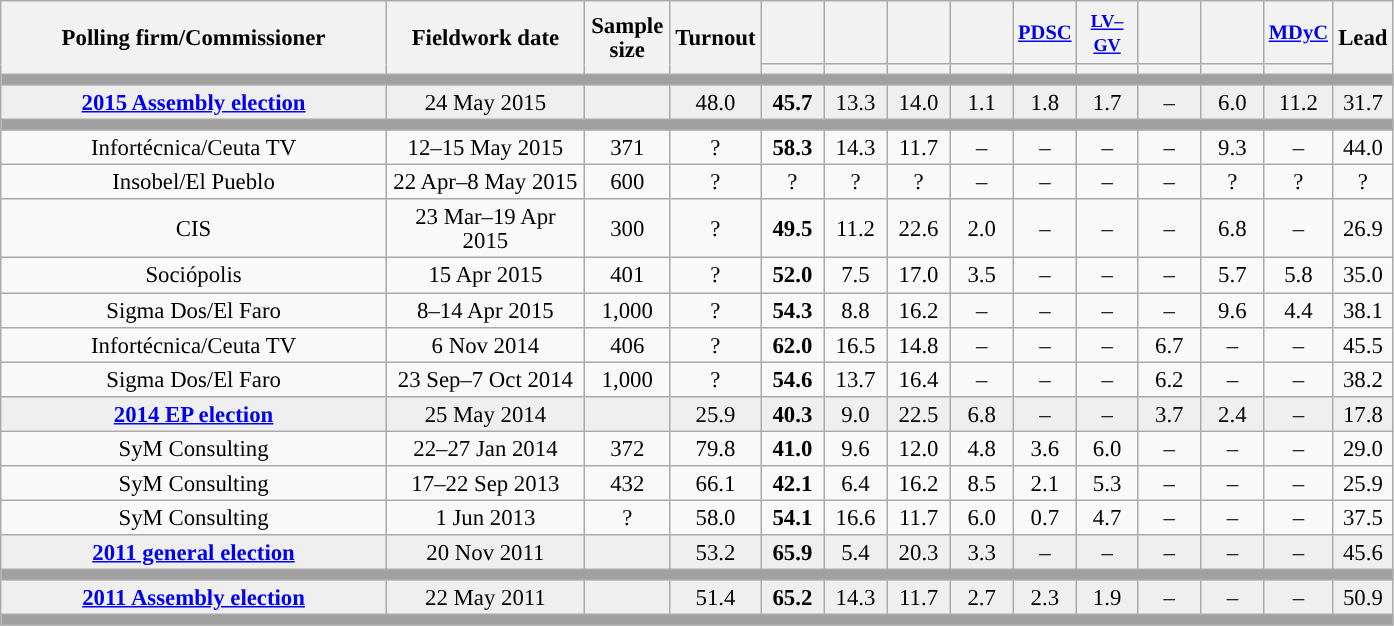<table class="wikitable collapsible collapsed" style="text-align:center; font-size:95%; line-height:16px;">
<tr style="height:42px;">
<th style="width:250px;" rowspan="2">Polling firm/Commissioner</th>
<th style="width:125px;" rowspan="2">Fieldwork date</th>
<th style="width:50px;" rowspan="2">Sample size</th>
<th style="width:45px;" rowspan="2">Turnout</th>
<th style="width:35px;"></th>
<th style="width:35px;"></th>
<th style="width:35px;"></th>
<th style="width:35px;"></th>
<th style="width:35px; font-size:90%;"><a href='#'>PDSC</a></th>
<th style="width:35px; font-size:80%;"><a href='#'>LV–GV</a></th>
<th style="width:35px;"></th>
<th style="width:35px;"></th>
<th style="width:35px; font-size:90%;"><a href='#'>MDyC</a></th>
<th style="width:30px;" rowspan="2">Lead</th>
</tr>
<tr>
<th style="color:inherit;background:"></th>
<th style="color:inherit;background:"></th>
<th style="color:inherit;background:"></th>
<th style="color:inherit;background:"></th>
<th style="color:inherit;background:"></th>
<th style="color:inherit;background:"></th>
<th style="color:inherit;background:"></th>
<th style="color:inherit;background:"></th>
<th style="color:inherit;background:"></th>
</tr>
<tr>
<td colspan="14" style="background:#A0A0A0"></td>
</tr>
<tr style="background:#EFEFEF;">
<td><strong><a href='#'>2015 Assembly election</a></strong></td>
<td>24 May 2015</td>
<td></td>
<td>48.0</td>
<td><strong>45.7</strong><br></td>
<td>13.3<br></td>
<td>14.0<br></td>
<td>1.1<br></td>
<td>1.8<br></td>
<td>1.7<br></td>
<td>–</td>
<td>6.0<br></td>
<td>11.2<br></td>
<td style="background:">31.7</td>
</tr>
<tr>
<td colspan="14" style="background:#A0A0A0"></td>
</tr>
<tr>
<td>Infortécnica/Ceuta TV</td>
<td>12–15 May 2015</td>
<td>371</td>
<td>?</td>
<td><strong>58.3</strong><br></td>
<td>14.3<br></td>
<td>11.7<br></td>
<td>–</td>
<td>–</td>
<td>–</td>
<td>–</td>
<td>9.3<br></td>
<td>–</td>
<td style="background:">44.0</td>
</tr>
<tr>
<td>Insobel/El Pueblo</td>
<td>22 Apr–8 May 2015</td>
<td>600</td>
<td>?</td>
<td>?<br></td>
<td>?<br></td>
<td>?<br></td>
<td>–</td>
<td>–</td>
<td>–</td>
<td>–</td>
<td>?<br></td>
<td>?<br></td>
<td style="background:">?</td>
</tr>
<tr>
<td>CIS</td>
<td>23 Mar–19 Apr 2015</td>
<td>300</td>
<td>?</td>
<td><strong>49.5</strong><br></td>
<td>11.2<br></td>
<td>22.6<br></td>
<td>2.0<br></td>
<td>–</td>
<td>–</td>
<td>–</td>
<td>6.8<br></td>
<td>–</td>
<td style="background:">26.9</td>
</tr>
<tr>
<td>Sociópolis</td>
<td>15 Apr 2015</td>
<td>401</td>
<td>?</td>
<td><strong>52.0</strong><br></td>
<td>7.5<br></td>
<td>17.0<br></td>
<td>3.5<br></td>
<td>–</td>
<td>–</td>
<td>–</td>
<td>5.7<br></td>
<td>5.8<br></td>
<td style="background:">35.0</td>
</tr>
<tr>
<td>Sigma Dos/El Faro</td>
<td>8–14 Apr 2015</td>
<td>1,000</td>
<td>?</td>
<td><strong>54.3</strong><br></td>
<td>8.8<br></td>
<td>16.2<br></td>
<td>–</td>
<td>–</td>
<td>–</td>
<td>–</td>
<td>9.6<br></td>
<td>4.4<br></td>
<td style="background:">38.1</td>
</tr>
<tr>
<td>Infortécnica/Ceuta TV</td>
<td>6 Nov 2014</td>
<td>406</td>
<td>?</td>
<td><strong>62.0</strong><br></td>
<td>16.5<br></td>
<td>14.8<br></td>
<td>–</td>
<td>–</td>
<td>–</td>
<td>6.7<br></td>
<td>–</td>
<td>–</td>
<td style="background:">45.5</td>
</tr>
<tr>
<td>Sigma Dos/El Faro</td>
<td>23 Sep–7 Oct 2014</td>
<td>1,000</td>
<td>?</td>
<td><strong>54.6</strong><br></td>
<td>13.7<br></td>
<td>16.4<br></td>
<td>–</td>
<td>–</td>
<td>–</td>
<td>6.2<br></td>
<td>–</td>
<td>–</td>
<td style="background:">38.2</td>
</tr>
<tr style="background:#EFEFEF;">
<td><strong><a href='#'>2014 EP election</a></strong></td>
<td>25 May 2014</td>
<td></td>
<td>25.9</td>
<td><strong>40.3</strong><br></td>
<td>9.0<br></td>
<td>22.5<br></td>
<td>6.8<br></td>
<td>–</td>
<td>–</td>
<td>3.7<br></td>
<td>2.4<br></td>
<td>–</td>
<td style="background:">17.8</td>
</tr>
<tr>
<td>SyM Consulting</td>
<td>22–27 Jan 2014</td>
<td>372</td>
<td>79.8</td>
<td><strong>41.0</strong><br></td>
<td>9.6<br></td>
<td>12.0<br></td>
<td>4.8<br></td>
<td>3.6<br></td>
<td>6.0<br></td>
<td>–</td>
<td>–</td>
<td>–</td>
<td style="background:">29.0</td>
</tr>
<tr>
<td>SyM Consulting</td>
<td>17–22 Sep 2013</td>
<td>432</td>
<td>66.1</td>
<td><strong>42.1</strong><br></td>
<td>6.4<br></td>
<td>16.2<br></td>
<td>8.5<br></td>
<td>2.1<br></td>
<td>5.3<br></td>
<td>–</td>
<td>–</td>
<td>–</td>
<td style="background:">25.9</td>
</tr>
<tr>
<td>SyM Consulting</td>
<td>1 Jun 2013</td>
<td>?</td>
<td>58.0</td>
<td><strong>54.1</strong><br></td>
<td>16.6<br></td>
<td>11.7<br></td>
<td>6.0<br></td>
<td>0.7<br></td>
<td>4.7<br></td>
<td>–</td>
<td>–</td>
<td>–</td>
<td style="background:">37.5</td>
</tr>
<tr style="background:#EFEFEF;">
<td><strong><a href='#'>2011 general election</a></strong></td>
<td>20 Nov 2011</td>
<td></td>
<td>53.2</td>
<td><strong>65.9</strong><br></td>
<td>5.4<br></td>
<td>20.3<br></td>
<td>3.3<br></td>
<td>–</td>
<td>–</td>
<td>–</td>
<td>–</td>
<td>–</td>
<td style="background:">45.6</td>
</tr>
<tr>
<td colspan="14" style="background:#A0A0A0"></td>
</tr>
<tr style="background:#EFEFEF;">
<td><strong><a href='#'>2011 Assembly election</a></strong></td>
<td>22 May 2011</td>
<td></td>
<td>51.4</td>
<td><strong>65.2</strong><br></td>
<td>14.3<br></td>
<td>11.7<br></td>
<td>2.7<br></td>
<td>2.3<br></td>
<td>1.9<br></td>
<td>–</td>
<td>–</td>
<td>–</td>
<td style="background:">50.9</td>
</tr>
<tr>
<td colspan="14" style="background:#A0A0A0"></td>
</tr>
</table>
